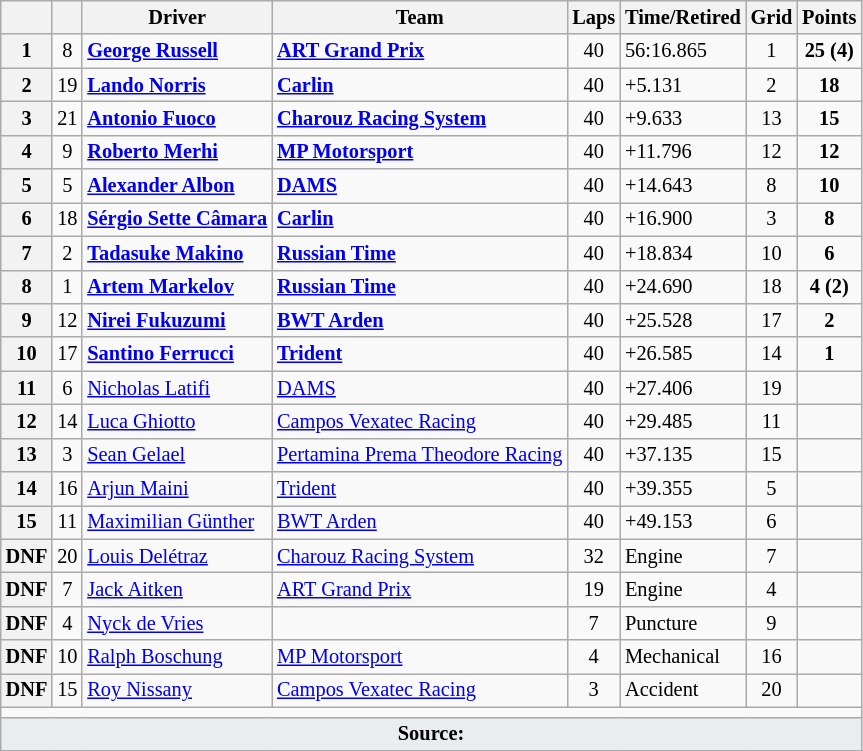<table class="wikitable" style="font-size: 85%;">
<tr>
<th></th>
<th></th>
<th>Driver</th>
<th>Team</th>
<th>Laps</th>
<th>Time/Retired</th>
<th>Grid</th>
<th>Points</th>
</tr>
<tr>
<th>1</th>
<td align="center">8</td>
<td> <strong><a href='#'>George Russell</a></strong></td>
<td><strong><a href='#'>ART Grand Prix</a></strong></td>
<td align="center">40</td>
<td>56:16.865</td>
<td align="center">1</td>
<td align="center"><strong>25 (4)</strong></td>
</tr>
<tr>
<th>2</th>
<td align="center">19</td>
<td> <strong><a href='#'>Lando Norris</a></strong></td>
<td><strong><a href='#'>Carlin</a></strong></td>
<td align="center">40</td>
<td>+5.131</td>
<td align="center">2</td>
<td align="center"><strong>18</strong></td>
</tr>
<tr>
<th>3</th>
<td align="center">21</td>
<td> <strong><a href='#'>Antonio Fuoco</a></strong></td>
<td><strong><a href='#'>Charouz Racing System</a></strong></td>
<td align="center">40</td>
<td>+9.633</td>
<td align="center">13</td>
<td align="center"><strong>15</strong></td>
</tr>
<tr>
<th>4</th>
<td align="center">9</td>
<td> <strong><a href='#'>Roberto Merhi</a></strong></td>
<td><strong><a href='#'>MP Motorsport</a></strong></td>
<td align="center">40</td>
<td>+11.796</td>
<td align="center">12</td>
<td align="center"><strong>12</strong></td>
</tr>
<tr>
<th>5</th>
<td align="center">5</td>
<td> <strong><a href='#'>Alexander Albon</a></strong></td>
<td><strong><a href='#'>DAMS</a></strong></td>
<td align="center">40</td>
<td>+14.643</td>
<td align="center">8</td>
<td align="center"><strong>10</strong></td>
</tr>
<tr>
<th>6</th>
<td align="center">18</td>
<td {{nowrap> <strong><a href='#'>Sérgio Sette Câmara</a></strong></td>
<td><strong><a href='#'>Carlin</a></strong></td>
<td align="center">40</td>
<td>+16.900</td>
<td align="center">3</td>
<td align="center"><strong>8</strong></td>
</tr>
<tr>
<th>7</th>
<td align="center">2</td>
<td> <strong><a href='#'>Tadasuke Makino</a></strong></td>
<td><strong><a href='#'>Russian Time</a></strong></td>
<td align="center">40</td>
<td>+18.834</td>
<td align="center">10</td>
<td align="center"><strong>6</strong></td>
</tr>
<tr>
<th>8</th>
<td align="center">1</td>
<td> <strong><a href='#'>Artem Markelov</a></strong></td>
<td><strong><a href='#'>Russian Time</a></strong></td>
<td align="center">40</td>
<td>+24.690</td>
<td align="center">18</td>
<td align="center"><strong>4 (2)</strong></td>
</tr>
<tr>
<th>9</th>
<td align="center">12</td>
<td> <strong><a href='#'>Nirei Fukuzumi</a></strong></td>
<td><strong><a href='#'>BWT Arden</a></strong></td>
<td align="center">40</td>
<td>+25.528</td>
<td align="center">17</td>
<td align="center"><strong>2</strong></td>
</tr>
<tr>
<th>10</th>
<td align="center">17</td>
<td> <strong><a href='#'>Santino Ferrucci</a></strong></td>
<td><strong><a href='#'>Trident</a></strong></td>
<td align="center">40</td>
<td>+26.585</td>
<td align="center">14</td>
<td align="center"><strong>1</strong></td>
</tr>
<tr>
<th>11</th>
<td align="center">6</td>
<td> <a href='#'>Nicholas Latifi</a></td>
<td><a href='#'>DAMS</a></td>
<td align="center">40</td>
<td>+27.406</td>
<td align="center">19</td>
<td align="center"></td>
</tr>
<tr>
<th>12</th>
<td align="center">14</td>
<td> <a href='#'>Luca Ghiotto</a></td>
<td><a href='#'>Campos Vexatec Racing</a></td>
<td align="center">40</td>
<td>+29.485</td>
<td align="center">11</td>
<td align="center"></td>
</tr>
<tr>
<th>13</th>
<td align="center">3</td>
<td> <a href='#'>Sean Gelael</a></td>
<td><a href='#'>Pertamina Prema Theodore Racing</a></td>
<td align="center">40</td>
<td>+37.135</td>
<td align="center">15</td>
<td align="center"></td>
</tr>
<tr>
<th>14</th>
<td align="center">16</td>
<td> <a href='#'>Arjun Maini</a></td>
<td><a href='#'>Trident</a></td>
<td align="center">40</td>
<td>+39.355</td>
<td align="center">5</td>
<td align="center"></td>
</tr>
<tr>
<th>15</th>
<td align="center">11</td>
<td> <a href='#'>Maximilian Günther</a></td>
<td><a href='#'>BWT Arden</a></td>
<td align="center">40</td>
<td>+49.153</td>
<td align="center">6</td>
<td align="center"></td>
</tr>
<tr>
<th>DNF</th>
<td align="center">20</td>
<td> <a href='#'>Louis Delétraz</a></td>
<td><a href='#'>Charouz Racing System</a></td>
<td align="center">32</td>
<td>Engine</td>
<td align="center">7</td>
<td align="center"></td>
</tr>
<tr>
<th>DNF</th>
<td align="center">7</td>
<td> <a href='#'>Jack Aitken</a></td>
<td><a href='#'>ART Grand Prix</a></td>
<td align="center">19</td>
<td>Engine</td>
<td align="center">4</td>
<td align="center"></td>
</tr>
<tr>
<th>DNF</th>
<td align="center">4</td>
<td> <a href='#'>Nyck de Vries</a></td>
<td></td>
<td align="center">7</td>
<td>Puncture</td>
<td align="center">9</td>
<td align="center"></td>
</tr>
<tr>
<th>DNF</th>
<td align="center">10</td>
<td> <a href='#'>Ralph Boschung</a></td>
<td><a href='#'>MP Motorsport</a></td>
<td align="center">4</td>
<td>Mechanical</td>
<td align="center">16</td>
<td align="center"></td>
</tr>
<tr>
<th>DNF</th>
<td align="center">15</td>
<td> <a href='#'>Roy Nissany</a></td>
<td><a href='#'>Campos Vexatec Racing</a></td>
<td align="center">3</td>
<td>Accident</td>
<td align="center">20</td>
<td align="center"></td>
</tr>
<tr>
<td colspan="8" align="center"></td>
</tr>
<tr>
<td style="background:#eaecf0; text-align:center;" colspan="8"><strong>Source:</strong></td>
</tr>
<tr>
</tr>
</table>
